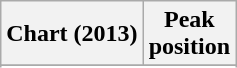<table class="wikitable sortable plainrowheaders">
<tr>
<th scope="col">Chart (2013)</th>
<th scope="col">Peak<br>position</th>
</tr>
<tr>
</tr>
<tr>
</tr>
<tr>
</tr>
<tr>
</tr>
<tr>
</tr>
<tr>
</tr>
<tr>
</tr>
<tr>
</tr>
<tr>
</tr>
</table>
